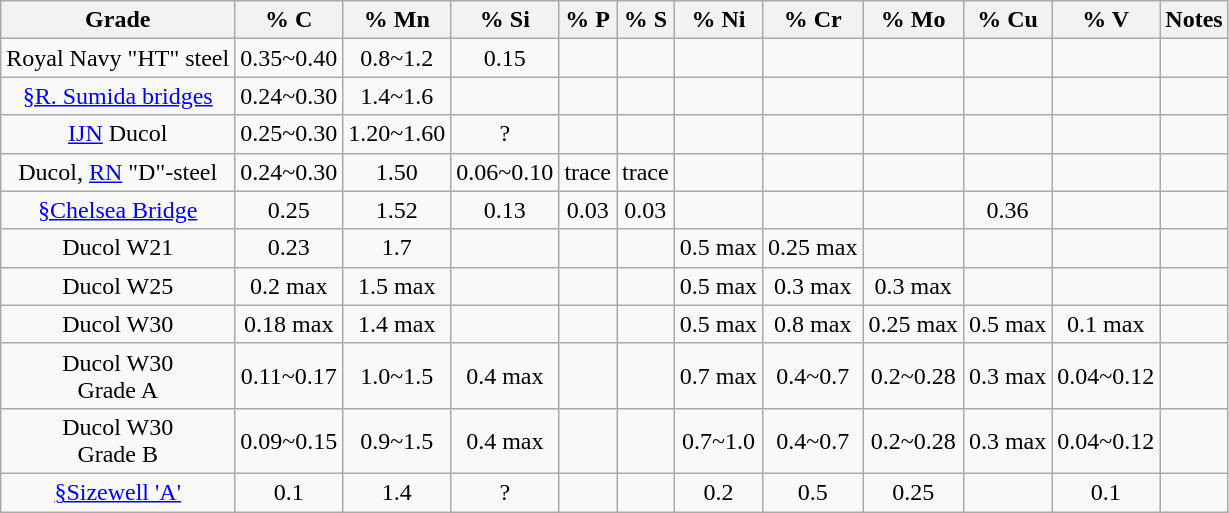<table class="wikitable" border="1" style="text-align: center">
<tr>
<th>Grade</th>
<th>% C</th>
<th>% Mn</th>
<th>% Si</th>
<th>% P</th>
<th>% S</th>
<th>% Ni</th>
<th>% Cr</th>
<th>% Mo</th>
<th>% Cu</th>
<th>% V</th>
<th>Notes</th>
</tr>
<tr>
<td>Royal Navy "HT" steel</td>
<td>0.35~0.40</td>
<td>0.8~1.2</td>
<td>0.15</td>
<td></td>
<td></td>
<td></td>
<td></td>
<td></td>
<td></td>
<td></td>
<td></td>
</tr>
<tr>
<td><a href='#'>§R. Sumida bridges</a></td>
<td>0.24~0.30</td>
<td>1.4~1.6</td>
<td></td>
<td></td>
<td></td>
<td></td>
<td></td>
<td></td>
<td></td>
<td></td>
<td></td>
</tr>
<tr>
<td><a href='#'>IJN</a> Ducol</td>
<td>0.25~0.30</td>
<td>1.20~1.60</td>
<td>?</td>
<td></td>
<td></td>
<td></td>
<td></td>
<td></td>
<td></td>
<td></td>
<td><br></td>
</tr>
<tr>
<td>Ducol, <a href='#'>RN</a> "D"-steel</td>
<td>0.24~0.30</td>
<td>1.50</td>
<td>0.06~0.10</td>
<td>trace</td>
<td>trace</td>
<td></td>
<td></td>
<td></td>
<td></td>
<td></td>
<td></td>
</tr>
<tr>
<td><a href='#'>§Chelsea Bridge</a></td>
<td>0.25</td>
<td>1.52</td>
<td>0.13</td>
<td>0.03</td>
<td>0.03</td>
<td></td>
<td></td>
<td></td>
<td>0.36</td>
<td></td>
<td></td>
</tr>
<tr>
<td>Ducol W21</td>
<td>0.23</td>
<td>1.7</td>
<td></td>
<td></td>
<td></td>
<td>0.5 max</td>
<td>0.25 max</td>
<td></td>
<td></td>
<td></td>
<td></td>
</tr>
<tr>
<td>Ducol W25</td>
<td>0.2 max</td>
<td>1.5 max</td>
<td></td>
<td></td>
<td></td>
<td>0.5 max</td>
<td>0.3 max</td>
<td>0.3 max</td>
<td></td>
<td></td>
<td></td>
</tr>
<tr>
<td>Ducol W30</td>
<td>0.18 max</td>
<td>1.4 max</td>
<td></td>
<td></td>
<td></td>
<td>0.5 max</td>
<td>0.8 max</td>
<td>0.25 max</td>
<td>0.5 max</td>
<td>0.1 max</td>
<td></td>
</tr>
<tr>
<td>Ducol W30<br> Grade A</td>
<td>0.11~0.17</td>
<td>1.0~1.5</td>
<td>0.4 max</td>
<td></td>
<td></td>
<td>0.7 max</td>
<td>0.4~0.7</td>
<td>0.2~0.28</td>
<td>0.3 max</td>
<td>0.04~0.12</td>
<td></td>
</tr>
<tr>
<td>Ducol W30<br> Grade B</td>
<td>0.09~0.15</td>
<td>0.9~1.5</td>
<td>0.4 max</td>
<td></td>
<td></td>
<td>0.7~1.0</td>
<td>0.4~0.7</td>
<td>0.2~0.28</td>
<td>0.3 max</td>
<td>0.04~0.12</td>
<td></td>
</tr>
<tr>
<td><a href='#'>§Sizewell 'A'</a></td>
<td>0.1</td>
<td>1.4</td>
<td>?</td>
<td></td>
<td></td>
<td>0.2</td>
<td>0.5</td>
<td>0.25</td>
<td></td>
<td>0.1</td>
<td></td>
</tr>
</table>
